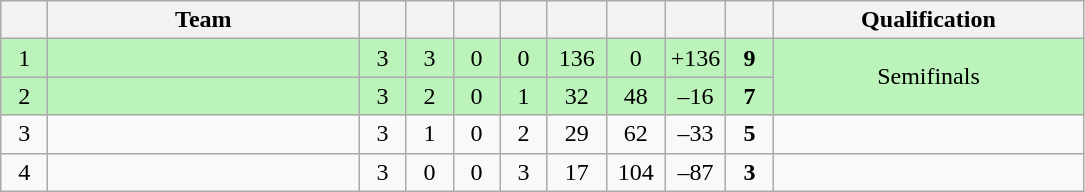<table class="wikitable" style="text-align:center;">
<tr>
<th style="width:1.5em;"></th>
<th style="width:12.5em">Team</th>
<th style="width:1.5em;"></th>
<th style="width:1.5em;"></th>
<th style="width:1.5em;"></th>
<th style="width:1.5em;"></th>
<th style="width:2.0em;"></th>
<th style="width:2.0em;"></th>
<th style="width:2.0em;"></th>
<th style="width:1.5em;"></th>
<th style="width:12.5em">Qualification</th>
</tr>
<tr bgcolor="#bbf3bb">
<td>1</td>
<td align="left"></td>
<td>3</td>
<td>3</td>
<td>0</td>
<td>0</td>
<td>136</td>
<td>0</td>
<td>+136</td>
<td><strong>9</strong></td>
<td rowspan=2>Semifinals</td>
</tr>
<tr bgcolor="#bbf3bb">
<td>2</td>
<td align="left"></td>
<td>3</td>
<td>2</td>
<td>0</td>
<td>1</td>
<td>32</td>
<td>48</td>
<td>–16</td>
<td><strong>7</strong></td>
</tr>
<tr>
<td>3</td>
<td align="left"></td>
<td>3</td>
<td>1</td>
<td>0</td>
<td>2</td>
<td>29</td>
<td>62</td>
<td>–33</td>
<td><strong>5</strong></td>
<td></td>
</tr>
<tr>
<td>4</td>
<td align=left></td>
<td>3</td>
<td>0</td>
<td>0</td>
<td>3</td>
<td>17</td>
<td>104</td>
<td>–87</td>
<td><strong>3</strong></td>
<td></td>
</tr>
</table>
